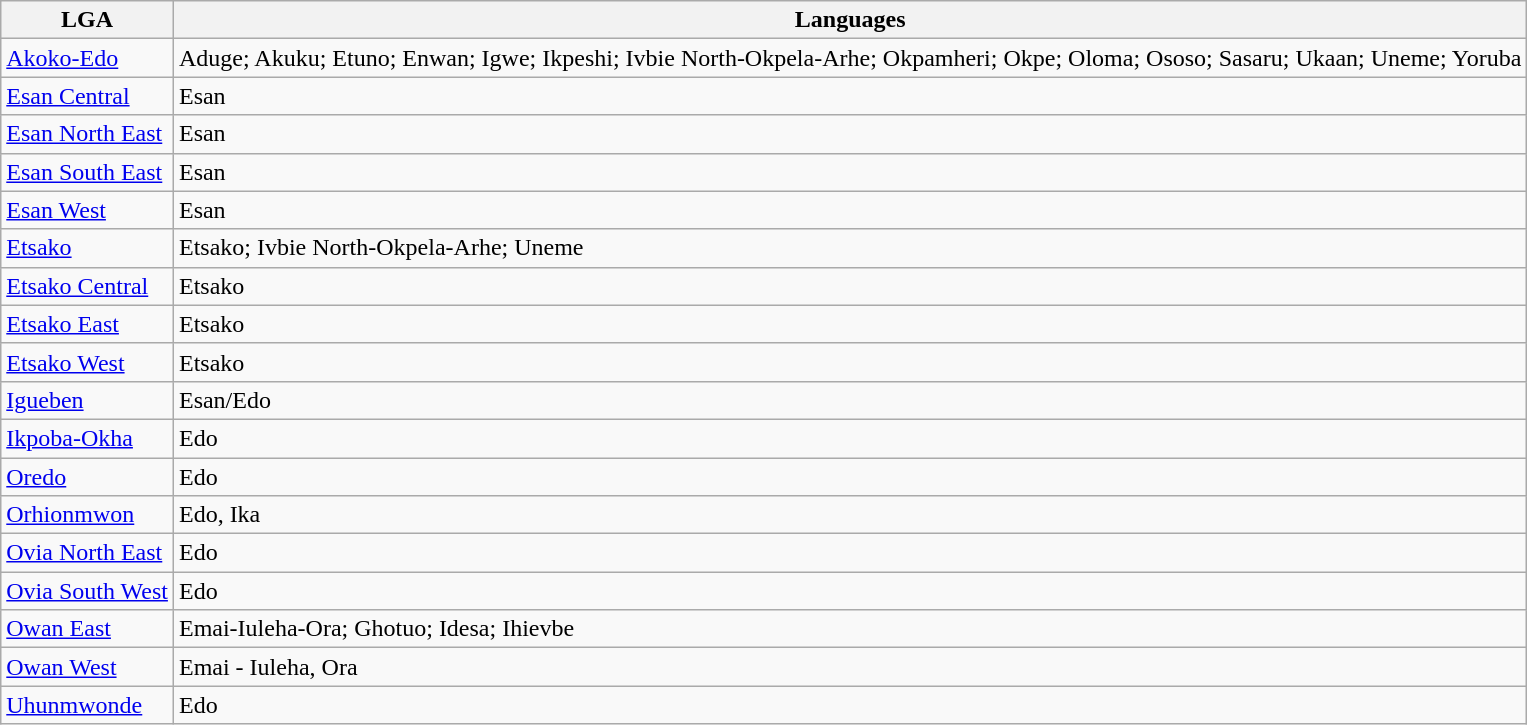<table class="wikitable">
<tr>
<th>LGA</th>
<th>Languages</th>
</tr>
<tr>
<td><a href='#'>Akoko-Edo</a></td>
<td>Aduge; Akuku; Etuno; Enwan; Igwe; Ikpeshi; Ivbie North-Okpela-Arhe; Okpamheri; Okpe; Oloma; Ososo; Sasaru; Ukaan; Uneme; Yoruba</td>
</tr>
<tr>
<td><a href='#'>Esan Central</a></td>
<td>Esan</td>
</tr>
<tr>
<td><a href='#'>Esan North East</a></td>
<td>Esan</td>
</tr>
<tr>
<td><a href='#'>Esan South East</a></td>
<td>Esan</td>
</tr>
<tr>
<td><a href='#'>Esan West</a></td>
<td>Esan</td>
</tr>
<tr>
<td><a href='#'>Etsako</a></td>
<td>Etsako; Ivbie North-Okpela-Arhe; Uneme</td>
</tr>
<tr>
<td><a href='#'>Etsako Central</a></td>
<td>Etsako</td>
</tr>
<tr>
<td><a href='#'>Etsako East</a></td>
<td>Etsako</td>
</tr>
<tr>
<td><a href='#'>Etsako West</a></td>
<td>Etsako</td>
</tr>
<tr>
<td><a href='#'>Igueben</a></td>
<td>Esan/Edo</td>
</tr>
<tr>
<td><a href='#'>Ikpoba-Okha</a></td>
<td>Edo</td>
</tr>
<tr>
<td><a href='#'>Oredo</a></td>
<td>Edo</td>
</tr>
<tr>
<td><a href='#'>Orhionmwon</a></td>
<td>Edo, Ika</td>
</tr>
<tr>
<td><a href='#'>Ovia North East</a></td>
<td>Edo</td>
</tr>
<tr>
<td><a href='#'>Ovia South West</a></td>
<td>Edo</td>
</tr>
<tr>
<td><a href='#'>Owan East</a></td>
<td>Emai-Iuleha-Ora; Ghotuo; Idesa; Ihievbe</td>
</tr>
<tr>
<td><a href='#'>Owan West</a></td>
<td>Emai - Iuleha, Ora</td>
</tr>
<tr>
<td><a href='#'>Uhunmwonde</a></td>
<td>Edo</td>
</tr>
</table>
